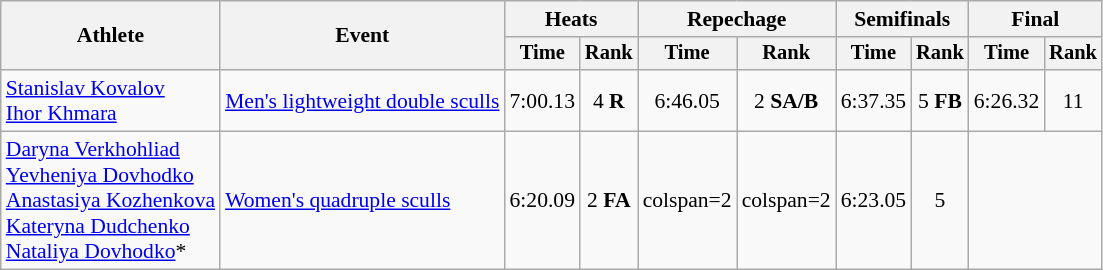<table class=wikitable style=font-size:90%;text-align:center>
<tr>
<th rowspan=2>Athlete</th>
<th rowspan=2>Event</th>
<th colspan=2>Heats</th>
<th colspan=2>Repechage</th>
<th colspan=2>Semifinals</th>
<th colspan=2>Final</th>
</tr>
<tr style=font-size:95%>
<th>Time</th>
<th>Rank</th>
<th>Time</th>
<th>Rank</th>
<th>Time</th>
<th>Rank</th>
<th>Time</th>
<th>Rank</th>
</tr>
<tr>
<td align=left><a href='#'>Stanislav Kovalov</a><br><a href='#'>Ihor Khmara</a></td>
<td align=left><a href='#'>Men's lightweight double sculls</a></td>
<td>7:00.13</td>
<td>4 <strong>R</strong></td>
<td>6:46.05</td>
<td>2 <strong>SA/B</strong></td>
<td>6:37.35</td>
<td>5 <strong>FB</strong></td>
<td>6:26.32</td>
<td>11</td>
</tr>
<tr>
<td align=left><a href='#'>Daryna Verkhohliad</a><br><a href='#'>Yevheniya Dovhodko</a><br><a href='#'>Anastasiya Kozhenkova</a><br><a href='#'>Kateryna Dudchenko</a><br><a href='#'>Nataliya Dovhodko</a>*</td>
<td align=left><a href='#'>Women's quadruple sculls</a></td>
<td>6:20.09</td>
<td>2 <strong>FA</strong></td>
<td>colspan=2 </td>
<td>colspan=2 </td>
<td>6:23.05</td>
<td>5</td>
</tr>
</table>
